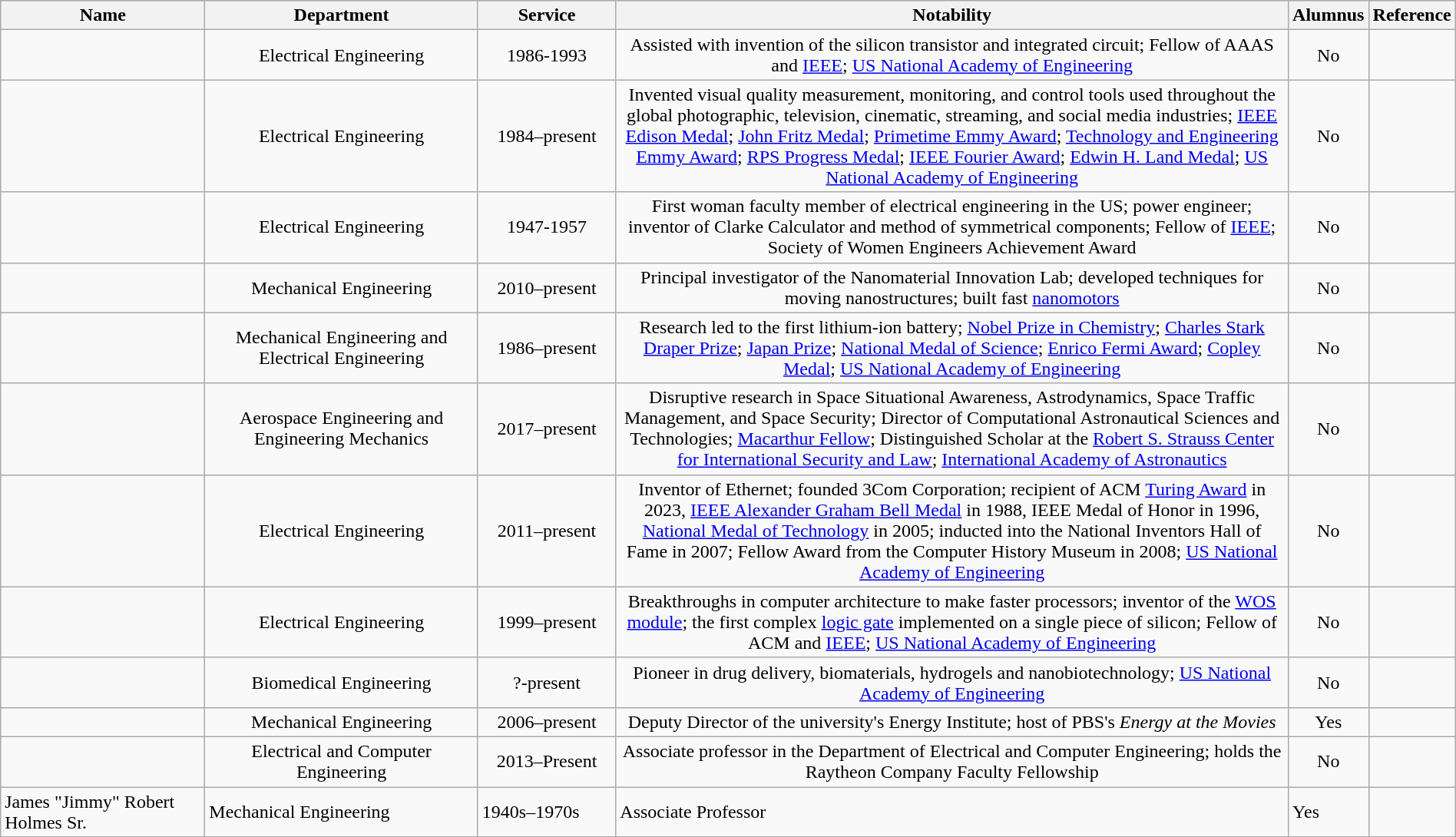<table class="wikitable sortable" style="width:100%">
<tr>
<th style="width:15%;">Name</th>
<th style="width:20%;">Department</th>
<th style="width:10%;">Service</th>
<th style="width:50%;" class="unsortable">Notability</th>
<th style="width:5%;">Alumnus</th>
<th style="width:*;" class="unsortable">Reference</th>
</tr>
<tr>
<td></td>
<td style="text-align:center;">Electrical Engineering</td>
<td style="text-align:center;">1986-1993</td>
<td style="text-align:center;">Assisted with invention of the silicon transistor and integrated circuit; Fellow of AAAS and <a href='#'>IEEE</a>; <a href='#'>US National Academy of Engineering</a></td>
<td style="text-align:center;">No</td>
<td style="text-align:center;"></td>
</tr>
<tr>
<td></td>
<td style="text-align:center;">Electrical Engineering</td>
<td style="text-align:center;">1984–present</td>
<td style="text-align:center;">Invented visual quality measurement, monitoring, and control tools used throughout the global photographic, television, cinematic, streaming, and social media industries; <a href='#'>IEEE Edison Medal</a>; <a href='#'>John Fritz Medal</a>; <a href='#'>Primetime Emmy Award</a>; <a href='#'>Technology and Engineering Emmy Award</a>; <a href='#'>RPS Progress Medal</a>; <a href='#'>IEEE Fourier Award</a>; <a href='#'>Edwin H. Land Medal</a>; <a href='#'>US National Academy of Engineering</a></td>
<td style="text-align:center;">No</td>
<td style="text-align:center;"></td>
</tr>
<tr>
<td></td>
<td style="text-align:center;">Electrical Engineering</td>
<td style="text-align:center;">1947-1957</td>
<td style="text-align:center;">First woman faculty member of electrical engineering in the US; power engineer; inventor of Clarke Calculator and method of symmetrical components; Fellow of <a href='#'>IEEE</a>; Society of Women Engineers Achievement Award</td>
<td style="text-align:center;">No</td>
<td style="text-align:center;"></td>
</tr>
<tr>
<td></td>
<td style="text-align:center;">Mechanical Engineering</td>
<td style="text-align:center;">2010–present</td>
<td style="text-align:center;">Principal investigator of the Nanomaterial Innovation Lab; developed techniques for moving nanostructures; built fast <a href='#'>nanomotors</a></td>
<td style="text-align:center;">No</td>
<td style="text-align:center;"></td>
</tr>
<tr>
<td></td>
<td style="text-align:center;">Mechanical Engineering and Electrical Engineering</td>
<td style="text-align:center;">1986–present</td>
<td style="text-align:center;">Research led to the first lithium-ion battery; <a href='#'>Nobel Prize in Chemistry</a>; <a href='#'>Charles Stark Draper Prize</a>; <a href='#'>Japan Prize</a>; <a href='#'>National Medal of Science</a>; <a href='#'>Enrico Fermi Award</a>; <a href='#'>Copley Medal</a>; <a href='#'>US National Academy of Engineering</a></td>
<td style="text-align:center;">No</td>
<td style="text-align:center;"></td>
</tr>
<tr>
<td></td>
<td style="text-align:center;">Aerospace Engineering and Engineering Mechanics</td>
<td style="text-align:center;">2017–present</td>
<td style="text-align:center;">Disruptive research in Space Situational Awareness, Astrodynamics, Space Traffic Management, and Space Security; Director of Computational Astronautical Sciences and Technologies; <a href='#'>Macarthur Fellow</a>; Distinguished Scholar at the <a href='#'>Robert S. Strauss Center for International Security and Law</a>; <a href='#'>International Academy of Astronautics</a></td>
<td style="text-align:center;">No</td>
<td style="text-align:center;"></td>
</tr>
<tr>
<td></td>
<td style="text-align:center;">Electrical Engineering</td>
<td style="text-align:center;">2011–present</td>
<td style="text-align:center;">Inventor of Ethernet; founded 3Com Corporation; recipient of ACM <a href='#'>Turing Award</a> in 2023, <a href='#'>IEEE Alexander Graham Bell Medal</a> in 1988, IEEE Medal of Honor in 1996, <a href='#'>National Medal of Technology</a> in 2005; inducted into the National Inventors Hall of Fame in 2007; Fellow Award from the Computer History Museum in 2008; <a href='#'>US National Academy of Engineering</a></td>
<td style="text-align:center;">No</td>
<td style="text-align:center;"></td>
</tr>
<tr>
<td></td>
<td style="text-align:center;">Electrical Engineering</td>
<td style="text-align:center;">1999–present</td>
<td style="text-align:center;">Breakthroughs in computer architecture to make faster processors; inventor of the <a href='#'>WOS module</a>; the first complex <a href='#'>logic gate</a> implemented on a single piece of silicon; Fellow of ACM and <a href='#'>IEEE</a>; <a href='#'>US National Academy of Engineering</a></td>
<td style="text-align:center;">No</td>
<td style="text-align:center;"></td>
</tr>
<tr>
<td></td>
<td style="text-align:center;">Biomedical Engineering</td>
<td style="text-align:center;">?-present</td>
<td style="text-align:center;">Pioneer in drug delivery, biomaterials, hydrogels and nanobiotechnology; <a href='#'>US National Academy of Engineering</a></td>
<td style="text-align:center;">No</td>
<td style="text-align:center;"></td>
</tr>
<tr>
<td></td>
<td style="text-align:center;">Mechanical Engineering</td>
<td style="text-align:center;">2006–present</td>
<td style="text-align:center;">Deputy Director of the university's Energy Institute; host of PBS's <em>Energy at the Movies</em></td>
<td style="text-align:center;">Yes</td>
<td style="text-align:center;"></td>
</tr>
<tr>
<td></td>
<td style="text-align:center;">Electrical and Computer Engineering</td>
<td style="text-align:center;">2013–Present</td>
<td style="text-align:center;">Associate professor in the Department of Electrical and Computer Engineering;  holds the Raytheon Company Faculty Fellowship</td>
<td style="text-align:center;">No</td>
<td style="text-align:center;"></td>
</tr>
<tr>
<td>James "Jimmy" Robert Holmes Sr.</td>
<td>Mechanical Engineering</td>
<td>1940s–1970s</td>
<td>Associate Professor</td>
<td>Yes</td>
<td></td>
</tr>
</table>
